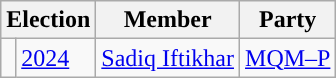<table class="wikitable">
<tr>
<th colspan="2">Election</th>
<th>Member</th>
<th>Party</th>
</tr>
<tr>
<td style="background-color: "></td>
<td><a href='#'>2024</a></td>
<td><a href='#'>Sadiq Iftikhar</a></td>
<td><a href='#'>MQM–P</a></td>
</tr>
</table>
